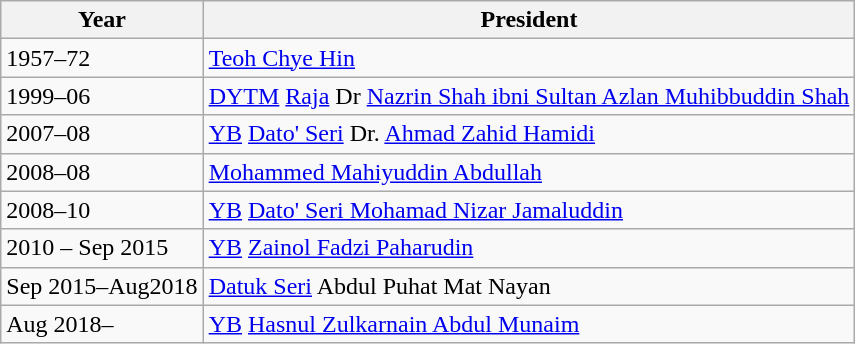<table class="wikitable">
<tr>
<th>Year</th>
<th>President</th>
</tr>
<tr>
<td>1957–72</td>
<td> <a href='#'>Teoh Chye Hin</a></td>
</tr>
<tr>
<td>1999–06</td>
<td> <a href='#'>DYTM</a> <a href='#'>Raja</a> Dr <a href='#'>Nazrin Shah ibni Sultan Azlan Muhibbuddin Shah</a></td>
</tr>
<tr>
<td>2007–08</td>
<td> <a href='#'>YB</a> <a href='#'>Dato' Seri</a> Dr. <a href='#'>Ahmad Zahid Hamidi</a></td>
</tr>
<tr>
<td>2008–08</td>
<td> <a href='#'>Mohammed Mahiyuddin Abdullah</a></td>
</tr>
<tr>
<td>2008–10</td>
<td> <a href='#'>YB</a> <a href='#'>Dato' Seri Mohamad Nizar Jamaluddin</a></td>
</tr>
<tr>
<td>2010 – Sep 2015</td>
<td> <a href='#'>YB</a> <a href='#'>Zainol Fadzi Paharudin</a></td>
</tr>
<tr>
<td>Sep 2015–Aug2018</td>
<td> <a href='#'>Datuk Seri</a> Abdul Puhat Mat Nayan</td>
</tr>
<tr>
<td>Aug 2018–</td>
<td> <a href='#'>YB</a> <a href='#'>Hasnul Zulkarnain Abdul Munaim</a></td>
</tr>
</table>
